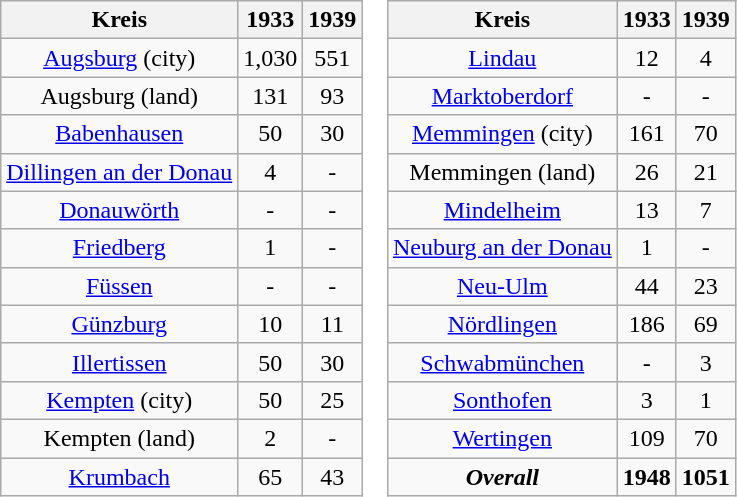<table border=0 cellpadding=0 cellspacing=0>
<tr>
<td><br><table class="wikitable">
<tr>
<th>Kreis</th>
<th>1933</th>
<th>1939</th>
</tr>
<tr align="center">
<td><a href='#'>Augsburg</a> (city)</td>
<td>1,030</td>
<td>551</td>
</tr>
<tr align="center">
<td>Augsburg (land)</td>
<td>131</td>
<td>93</td>
</tr>
<tr align="center">
<td><a href='#'>Babenhausen</a></td>
<td>50</td>
<td>30</td>
</tr>
<tr align="center">
<td><a href='#'>Dillingen an der Donau</a></td>
<td>4</td>
<td>-</td>
</tr>
<tr align="center">
<td><a href='#'>Donauwörth</a></td>
<td>-</td>
<td>-</td>
</tr>
<tr align="center">
<td><a href='#'>Friedberg</a></td>
<td>1</td>
<td>-</td>
</tr>
<tr align="center">
<td><a href='#'>Füssen</a></td>
<td>-</td>
<td>-</td>
</tr>
<tr align="center">
<td><a href='#'>Günzburg</a></td>
<td>10</td>
<td>11</td>
</tr>
<tr align="center">
<td><a href='#'>Illertissen</a></td>
<td>50</td>
<td>30</td>
</tr>
<tr align="center">
<td><a href='#'>Kempten</a> (city)</td>
<td>50</td>
<td>25</td>
</tr>
<tr align="center">
<td>Kempten (land)</td>
<td>2</td>
<td>-</td>
</tr>
<tr align="center">
<td><a href='#'>Krumbach</a></td>
<td>65</td>
<td>43</td>
</tr>
</table>
</td>
<td><br><table class="wikitable">
<tr>
<th>Kreis</th>
<th>1933</th>
<th>1939</th>
</tr>
<tr align="center">
<td><a href='#'>Lindau</a></td>
<td>12</td>
<td>4</td>
</tr>
<tr align="center">
<td><a href='#'>Marktoberdorf</a></td>
<td>-</td>
<td>-</td>
</tr>
<tr align="center">
<td><a href='#'>Memmingen</a> (city)</td>
<td>161</td>
<td>70</td>
</tr>
<tr align="center">
<td>Memmingen (land)</td>
<td>26</td>
<td>21</td>
</tr>
<tr align="center">
<td><a href='#'>Mindelheim</a></td>
<td>13</td>
<td>7</td>
</tr>
<tr align="center">
<td><a href='#'>Neuburg an der Donau</a></td>
<td>1</td>
<td>-</td>
</tr>
<tr align="center">
<td><a href='#'>Neu-Ulm</a></td>
<td>44</td>
<td>23</td>
</tr>
<tr align="center">
<td><a href='#'>Nördlingen</a></td>
<td>186</td>
<td>69</td>
</tr>
<tr align="center">
<td><a href='#'>Schwabmünchen</a></td>
<td>-</td>
<td>3</td>
</tr>
<tr align="center">
<td><a href='#'>Sonthofen</a></td>
<td>3</td>
<td>1</td>
</tr>
<tr align="center">
<td><a href='#'>Wertingen</a></td>
<td>109</td>
<td>70</td>
</tr>
<tr align="center">
<td><strong><em>Overall</em></strong></td>
<td><strong>1948</strong></td>
<td><strong>1051</strong></td>
</tr>
</table>
</td>
</tr>
</table>
